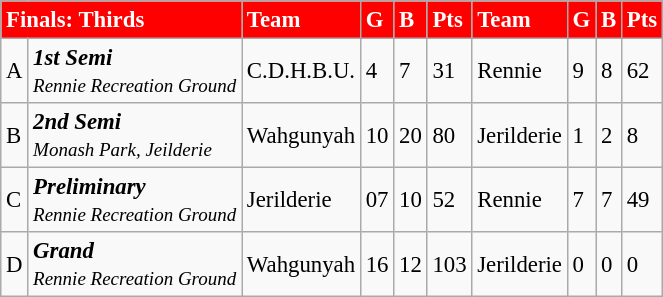<table style="font-size: 95%; text-align: left;" class="wikitable">
<tr>
<td colspan="2" bgcolor="Red" div style="color:White"><strong>Finals: Thirds</strong></td>
<td bgcolor="Red" div style="color:White"><strong>Team</strong></td>
<td bgcolor="Red" div style="color:White"><strong>G</strong></td>
<td bgcolor="Red" div style="color:White"><strong>B</strong></td>
<td bgcolor="Red" div style="color:White"><strong>Pts</strong></td>
<td bgcolor="Red" div style="color:White"><strong>Team</strong></td>
<td bgcolor="Red" div style="color:White"><strong>G</strong></td>
<td bgcolor="Red" div style="color:White"><strong>B</strong></td>
<td bgcolor="Red" div style="color:White"><strong>Pts</strong></td>
</tr>
<tr>
<td>A</td>
<td><strong><em>1st Semi</em></strong><br><small><em>Rennie Recreation Ground</em></small></td>
<td>C.D.H.B.U.</td>
<td>4</td>
<td>7</td>
<td>31</td>
<td>Rennie</td>
<td>9</td>
<td>8</td>
<td>62</td>
</tr>
<tr>
<td>B</td>
<td><strong><em>2nd Semi</em></strong><br><small><em>Monash Park, Jeilderie</em></small></td>
<td>Wahgunyah</td>
<td>10</td>
<td>20</td>
<td>80</td>
<td>Jerilderie</td>
<td>1</td>
<td>2</td>
<td>8</td>
</tr>
<tr>
<td>C</td>
<td><strong><em>Preliminary</em></strong><br><small><em>Rennie Recreation Ground</em></small></td>
<td>Jerilderie</td>
<td>07</td>
<td>10</td>
<td>52</td>
<td>Rennie</td>
<td>7</td>
<td>7</td>
<td>49</td>
</tr>
<tr>
<td>D</td>
<td><strong><em>Grand</em></strong><br><small><em>Rennie Recreation Ground</em></small></td>
<td>Wahgunyah</td>
<td>16</td>
<td>12</td>
<td>103</td>
<td>Jerilderie</td>
<td>0</td>
<td>0</td>
<td>0</td>
</tr>
</table>
